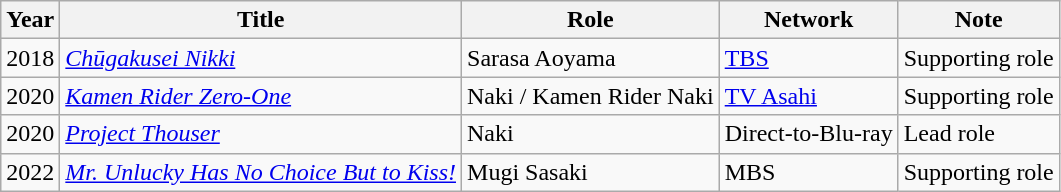<table class="wikitable sortable">
<tr>
<th>Year</th>
<th>Title</th>
<th>Role</th>
<th>Network</th>
<th class="unsortable">Note</th>
</tr>
<tr>
<td>2018</td>
<td><em><a href='#'>Chūgakusei Nikki</a></em></td>
<td>Sarasa Aoyama</td>
<td><a href='#'>TBS</a></td>
<td>Supporting role</td>
</tr>
<tr>
<td>2020</td>
<td><em><a href='#'>Kamen Rider Zero-One</a></em></td>
<td>Naki / Kamen Rider Naki</td>
<td><a href='#'>TV Asahi</a></td>
<td>Supporting role</td>
</tr>
<tr>
<td>2020</td>
<td><em><a href='#'>Project Thouser</a></em></td>
<td>Naki</td>
<td>Direct-to-Blu-ray</td>
<td>Lead role</td>
</tr>
<tr>
<td>2022</td>
<td><em><a href='#'>Mr. Unlucky Has No Choice But to Kiss!</a></em></td>
<td>Mugi Sasaki</td>
<td>MBS</td>
<td>Supporting role</td>
</tr>
</table>
